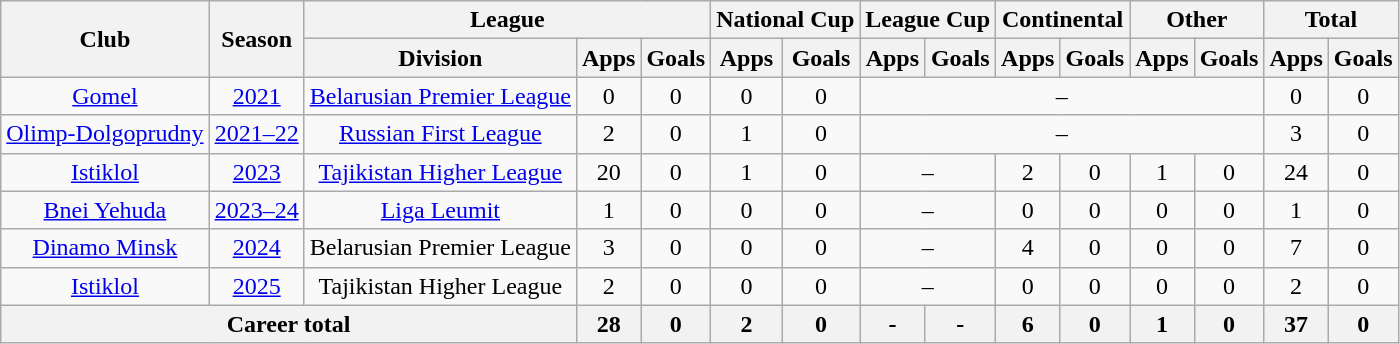<table class="wikitable" style="text-align: center">
<tr>
<th rowspan="2">Club</th>
<th rowspan="2">Season</th>
<th colspan="3">League</th>
<th colspan="2">National Cup</th>
<th colspan="2">League Cup</th>
<th colspan="2">Continental</th>
<th colspan="2">Other</th>
<th colspan="2">Total</th>
</tr>
<tr>
<th>Division</th>
<th>Apps</th>
<th>Goals</th>
<th>Apps</th>
<th>Goals</th>
<th>Apps</th>
<th>Goals</th>
<th>Apps</th>
<th>Goals</th>
<th>Apps</th>
<th>Goals</th>
<th>Apps</th>
<th>Goals</th>
</tr>
<tr>
<td><a href='#'>Gomel</a></td>
<td><a href='#'>2021</a></td>
<td><a href='#'>Belarusian Premier League</a></td>
<td>0</td>
<td>0</td>
<td>0</td>
<td>0</td>
<td colspan="6">–</td>
<td>0</td>
<td>0</td>
</tr>
<tr>
<td><a href='#'>Olimp-Dolgoprudny</a></td>
<td><a href='#'>2021–22</a></td>
<td><a href='#'>Russian First League</a></td>
<td>2</td>
<td>0</td>
<td>1</td>
<td>0</td>
<td colspan="6">–</td>
<td>3</td>
<td>0</td>
</tr>
<tr>
<td><a href='#'>Istiklol</a></td>
<td><a href='#'>2023</a></td>
<td><a href='#'>Tajikistan Higher League</a></td>
<td>20</td>
<td>0</td>
<td>1</td>
<td>0</td>
<td colspan="2">–</td>
<td>2</td>
<td>0</td>
<td>1</td>
<td>0</td>
<td>24</td>
<td>0</td>
</tr>
<tr>
<td><a href='#'>Bnei Yehuda</a></td>
<td><a href='#'>2023–24</a></td>
<td><a href='#'>Liga Leumit</a></td>
<td>1</td>
<td>0</td>
<td>0</td>
<td>0</td>
<td colspan="2">–</td>
<td>0</td>
<td>0</td>
<td>0</td>
<td>0</td>
<td>1</td>
<td>0</td>
</tr>
<tr>
<td><a href='#'>Dinamo Minsk</a></td>
<td><a href='#'>2024</a></td>
<td>Belarusian Premier League</td>
<td>3</td>
<td>0</td>
<td>0</td>
<td>0</td>
<td colspan="2">–</td>
<td>4</td>
<td>0</td>
<td>0</td>
<td>0</td>
<td>7</td>
<td>0</td>
</tr>
<tr>
<td><a href='#'>Istiklol</a></td>
<td><a href='#'>2025</a></td>
<td>Tajikistan Higher League</td>
<td>2</td>
<td>0</td>
<td>0</td>
<td>0</td>
<td colspan="2">–</td>
<td>0</td>
<td>0</td>
<td>0</td>
<td>0</td>
<td>2</td>
<td>0</td>
</tr>
<tr>
<th colspan="3">Career total</th>
<th>28</th>
<th>0</th>
<th>2</th>
<th>0</th>
<th>-</th>
<th>-</th>
<th>6</th>
<th>0</th>
<th>1</th>
<th>0</th>
<th>37</th>
<th>0</th>
</tr>
</table>
